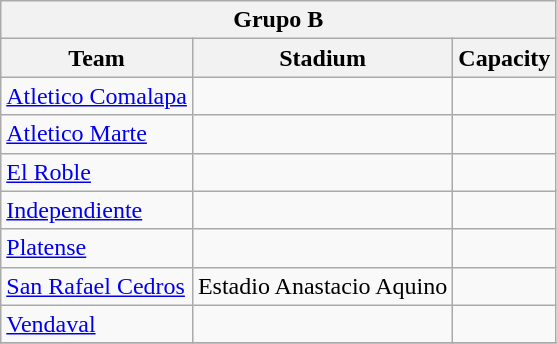<table class="wikitable" style="text-align:left">
<tr>
<th colspan=3>Grupo B</th>
</tr>
<tr>
<th>Team</th>
<th>Stadium</th>
<th>Capacity</th>
</tr>
<tr>
<td><a href='#'>Atletico Comalapa</a></td>
<td></td>
<td></td>
</tr>
<tr>
<td><a href='#'>Atletico Marte</a></td>
<td></td>
<td></td>
</tr>
<tr>
<td><a href='#'>El Roble</a></td>
<td></td>
<td></td>
</tr>
<tr>
<td><a href='#'>Independiente</a></td>
<td></td>
<td></td>
</tr>
<tr>
<td><a href='#'>Platense</a></td>
<td></td>
<td></td>
</tr>
<tr>
<td><a href='#'>San Rafael Cedros</a></td>
<td>Estadio Anastacio Aquino</td>
<td></td>
</tr>
<tr>
<td><a href='#'>Vendaval</a></td>
<td></td>
<td></td>
</tr>
<tr>
</tr>
</table>
